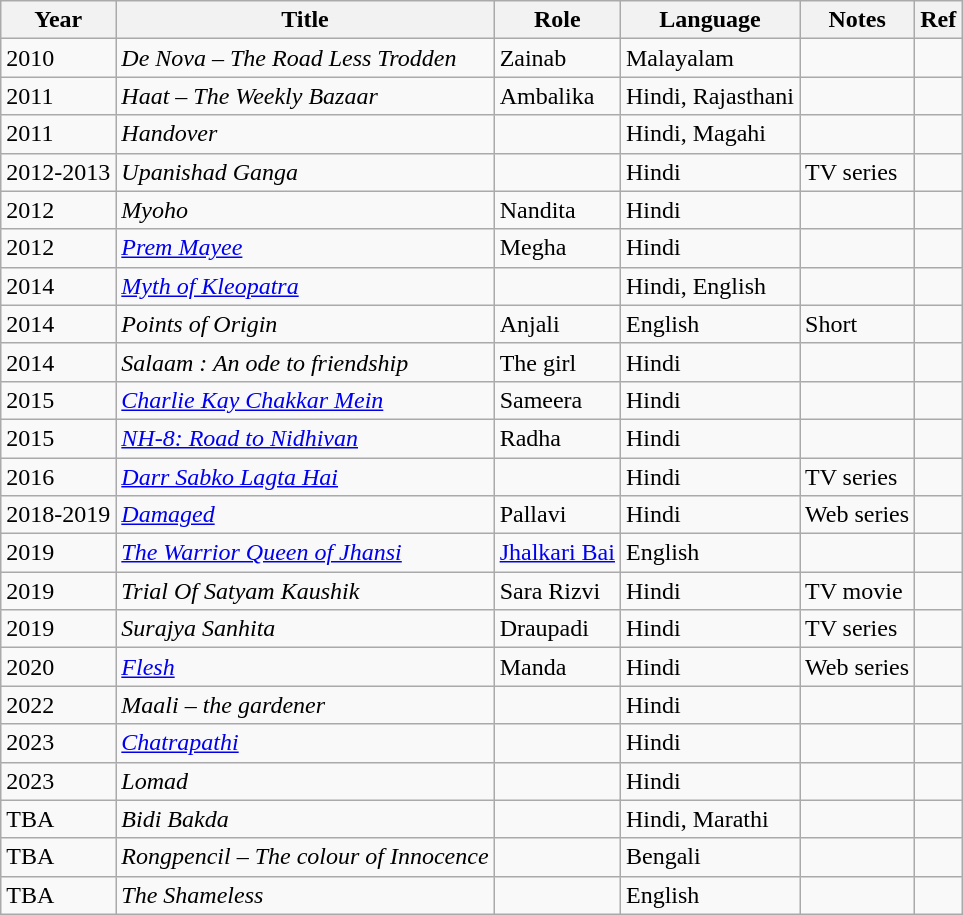<table class="wikitable sortable">
<tr>
<th>Year</th>
<th>Title</th>
<th>Role</th>
<th>Language</th>
<th>Notes</th>
<th class="unsortable">Ref</th>
</tr>
<tr>
<td>2010</td>
<td><em>De Nova – The Road Less Trodden</em></td>
<td>Zainab</td>
<td>Malayalam</td>
<td></td>
<td></td>
</tr>
<tr>
<td>2011</td>
<td><em>Haat – The Weekly Bazaar</em></td>
<td>Ambalika</td>
<td>Hindi, Rajasthani</td>
<td></td>
<td></td>
</tr>
<tr>
<td>2011</td>
<td><em>Handover</em></td>
<td></td>
<td>Hindi, Magahi</td>
<td></td>
<td></td>
</tr>
<tr>
<td>2012-2013</td>
<td><em>Upanishad Ganga</em></td>
<td></td>
<td>Hindi</td>
<td>TV series</td>
<td></td>
</tr>
<tr>
<td>2012</td>
<td><em>Myoho</em></td>
<td>Nandita</td>
<td>Hindi</td>
<td></td>
<td></td>
</tr>
<tr>
<td>2012</td>
<td><em><a href='#'>Prem Mayee</a></em></td>
<td>Megha</td>
<td>Hindi</td>
<td></td>
<td></td>
</tr>
<tr>
<td>2014</td>
<td><em><a href='#'>Myth of Kleopatra</a></em></td>
<td></td>
<td>Hindi, English</td>
<td></td>
<td></td>
</tr>
<tr>
<td>2014</td>
<td><em>Points of Origin</em></td>
<td>Anjali</td>
<td>English</td>
<td>Short</td>
<td></td>
</tr>
<tr>
<td>2014</td>
<td><em>Salaam : An ode to friendship</em></td>
<td>The girl</td>
<td>Hindi</td>
<td></td>
<td></td>
</tr>
<tr>
<td>2015</td>
<td><em><a href='#'>Charlie Kay Chakkar Mein</a></em></td>
<td>Sameera</td>
<td>Hindi</td>
<td></td>
<td></td>
</tr>
<tr>
<td>2015</td>
<td><em><a href='#'>NH-8: Road to Nidhivan</a></em></td>
<td>Radha</td>
<td>Hindi</td>
<td></td>
<td></td>
</tr>
<tr>
<td>2016</td>
<td><em><a href='#'>Darr Sabko Lagta Hai</a></em></td>
<td></td>
<td>Hindi</td>
<td>TV series</td>
<td></td>
</tr>
<tr>
<td>2018-2019</td>
<td><em><a href='#'>Damaged</a></em></td>
<td>Pallavi</td>
<td>Hindi</td>
<td>Web series</td>
<td></td>
</tr>
<tr>
<td>2019</td>
<td><em><a href='#'>The Warrior Queen of Jhansi</a></em></td>
<td><a href='#'>Jhalkari Bai</a></td>
<td>English</td>
<td></td>
<td></td>
</tr>
<tr>
<td>2019</td>
<td><em>Trial Of Satyam Kaushik</em></td>
<td>Sara Rizvi</td>
<td>Hindi</td>
<td>TV movie</td>
<td></td>
</tr>
<tr>
<td>2019</td>
<td><em>Surajya Sanhita</em></td>
<td>Draupadi</td>
<td>Hindi</td>
<td>TV series</td>
<td></td>
</tr>
<tr>
<td>2020</td>
<td><a href='#'><em>Flesh</em></a></td>
<td>Manda</td>
<td>Hindi</td>
<td>Web series</td>
<td></td>
</tr>
<tr>
<td>2022</td>
<td><em>Maali – the gardener</em></td>
<td></td>
<td>Hindi</td>
<td></td>
<td></td>
</tr>
<tr>
<td>2023</td>
<td><a href='#'><em>Chatrapathi</em></a></td>
<td></td>
<td>Hindi</td>
<td></td>
<td></td>
</tr>
<tr>
<td>2023</td>
<td><em>Lomad</em></td>
<td></td>
<td>Hindi</td>
<td></td>
<td></td>
</tr>
<tr>
<td>TBA</td>
<td><em>Bidi Bakda</em></td>
<td></td>
<td>Hindi, Marathi</td>
<td></td>
<td></td>
</tr>
<tr>
<td>TBA</td>
<td><em>Rongpencil – The colour of Innocence</em></td>
<td></td>
<td>Bengali</td>
<td></td>
<td></td>
</tr>
<tr>
<td>TBA</td>
<td><em>The Shameless</em></td>
<td></td>
<td>English</td>
<td></td>
<td></td>
</tr>
</table>
